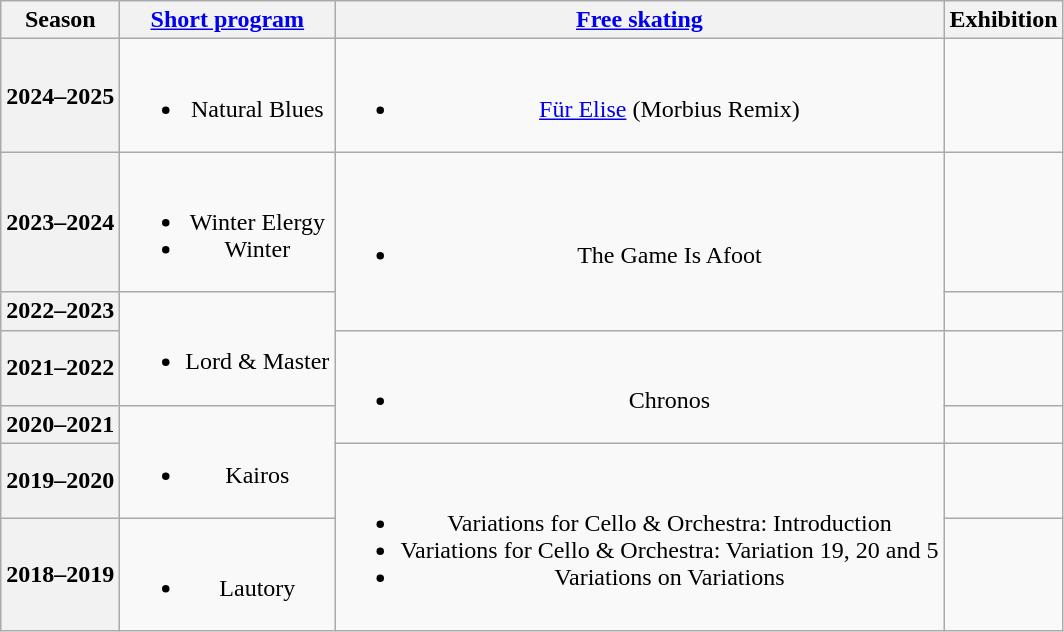<table class=wikitable style=text-align:center>
<tr>
<th>Season</th>
<th><a href='#'>Short program</a></th>
<th><a href='#'>Free skating</a></th>
<th>Exhibition</th>
</tr>
<tr>
<th>2024–2025 <br> </th>
<td><br><ul><li>Natural Blues <br> </li></ul></td>
<td><br><ul><li><a href='#'>Für Elise</a> (Morbius Remix) <br> </li></ul></td>
<td></td>
</tr>
<tr>
<th>2023–2024 <br> </th>
<td><br><ul><li>Winter Elergy</li><li>Winter <br> </li></ul></td>
<td rowspan=2><br><ul><li>The Game Is Afoot <br> </li></ul></td>
<td></td>
</tr>
<tr>
<th>2022–2023 <br> </th>
<td rowspan=2><br><ul><li>Lord & Master <br> </li></ul></td>
<td></td>
</tr>
<tr>
<th>2021–2022<br></th>
<td rowspan=2><br><ul><li>Chronos <br> </li></ul></td>
<td></td>
</tr>
<tr>
<th>2020–2021<br> </th>
<td rowspan=2><br><ul><li>Kairos <br> </li></ul></td>
<td></td>
</tr>
<tr>
<th>2019–2020 <br> </th>
<td rowspan=2><br><ul><li>Variations for Cello & Orchestra: Introduction</li><li>Variations for Cello & Orchestra: Variation 19, 20 and 5</li><li>Variations on Variations <br> </li></ul></td>
<td></td>
</tr>
<tr>
<th>2018–2019 <br> </th>
<td><br><ul><li>Lautory <br> </li></ul></td>
<td></td>
</tr>
</table>
